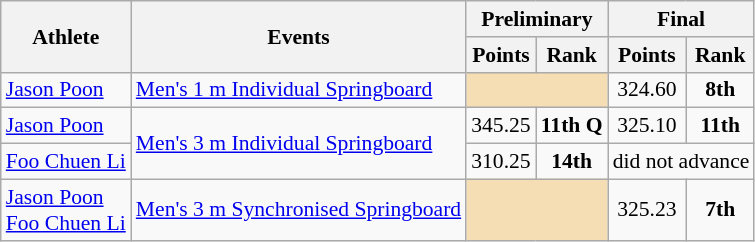<table class=wikitable style="font-size:90%">
<tr>
<th rowspan=2>Athlete</th>
<th rowspan=2>Events</th>
<th colspan=2>Preliminary</th>
<th colspan=2>Final</th>
</tr>
<tr>
<th>Points</th>
<th>Rank</th>
<th>Points</th>
<th>Rank</th>
</tr>
<tr>
<td><a href='#'>Jason Poon</a></td>
<td><a href='#'>Men's 1 m Individual Springboard</a></td>
<td colspan="2" style="background:wheat;"></td>
<td align=center>324.60</td>
<td align=center><strong>8th</strong></td>
</tr>
<tr>
<td><a href='#'>Jason Poon</a></td>
<td rowspan=2><a href='#'>Men's 3 m Individual Springboard</a></td>
<td align=center>345.25</td>
<td align=center><strong>11th Q</strong></td>
<td align=center>325.10</td>
<td align=center><strong>11th</strong></td>
</tr>
<tr>
<td><a href='#'>Foo Chuen Li</a></td>
<td align=center>310.25</td>
<td align=center><strong>14th</strong></td>
<td align=center colspan=2>did not advance</td>
</tr>
<tr>
<td><a href='#'>Jason Poon</a><br><a href='#'>Foo Chuen Li</a></td>
<td><a href='#'>Men's 3 m Synchronised Springboard</a></td>
<td colspan="2" style="background:wheat;"></td>
<td align=center>325.23</td>
<td align=center><strong>7th</strong></td>
</tr>
</table>
